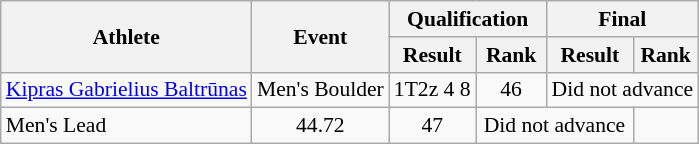<table class="wikitable" style="font-size:90%">
<tr>
<th rowspan=2>Athlete</th>
<th rowspan=2>Event</th>
<th colspan=2>Qualification</th>
<th colspan=2>Final</th>
</tr>
<tr>
<th>Result</th>
<th>Rank</th>
<th>Result</th>
<th>Rank</th>
</tr>
<tr align=center>
<td align=left rowspan="1"><a href='#'>Kipras Gabrielius Baltrūnas</a></td>
<td align=left>Men's Boulder</td>
<td>1T2z 4 8</td>
<td>46</td>
<td colspan=2>Did not advance</td>
</tr>
<tr align=center>
<td align=left>Men's Lead</td>
<td>44.72</td>
<td>47</td>
<td colspan=2>Did not advance</td>
</tr>
</table>
